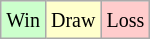<table class="wikitable">
<tr>
<td style="background-color: #CCFFCC;"><small>Win</small></td>
<td style="background-color: #FFFFCC;"><small>Draw</small></td>
<td style="background-color: #FFCCCC;"><small>Loss</small></td>
</tr>
</table>
